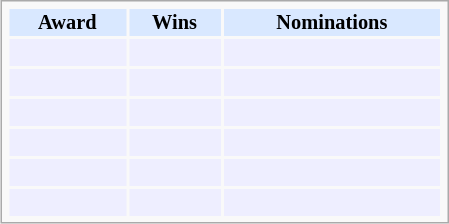<table class="infobox" style="width: 22em; text-align: left; font-size: 85%; vertical-align: middle;">
<tr style="background:#d9e8ff; text-align:center;">
<th style="vertical-align: middle;">Award</th>
<td><strong>Wins</strong></td>
<td><strong>Nominations</strong></td>
</tr>
<tr style="background:#eef;">
<td style="text-align:center;"><br></td>
<td></td>
<td></td>
</tr>
<tr style="background:#eef;">
<td style="text-align:center;"><br></td>
<td></td>
<td></td>
</tr>
<tr style="background:#eef;">
<td style="text-align:center;"><br></td>
<td></td>
<td></td>
</tr>
<tr style="background:#eef;">
<td style="text-align:center;"><br></td>
<td></td>
<td></td>
</tr>
<tr style="background:#eef;">
<td style="text-align:center;"><br></td>
<td></td>
<td></td>
</tr>
<tr style="background:#eef;">
<td style="text-align:center;"><br></td>
<td></td>
<td></td>
</tr>
</table>
